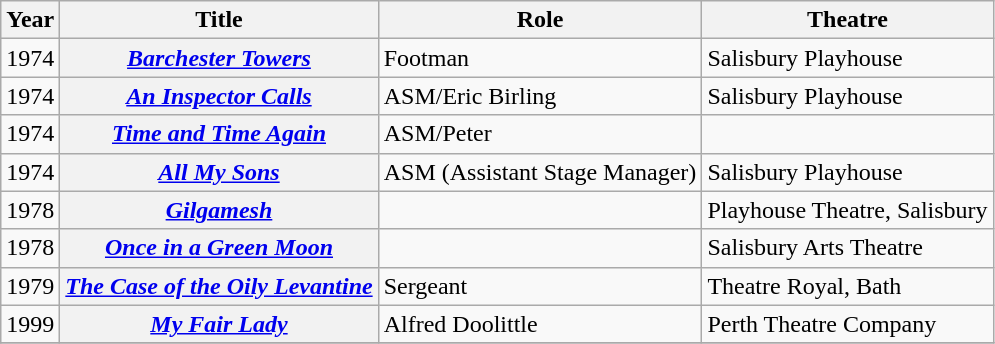<table class="wikitable plainrowheaders sortable">
<tr>
<th scope="col">Year</th>
<th scope="col">Title</th>
<th scope="col">Role</th>
<th scope="col" class="unsortable">Theatre</th>
</tr>
<tr>
<td>1974</td>
<th scope="row"><em><a href='#'>Barchester Towers</a></em></th>
<td>Footman</td>
<td>Salisbury Playhouse</td>
</tr>
<tr>
<td>1974</td>
<th scope="row"><em><a href='#'>An Inspector Calls</a></em></th>
<td>ASM/Eric Birling</td>
<td>Salisbury Playhouse</td>
</tr>
<tr>
<td>1974</td>
<th scope="row"><em><a href='#'>Time and Time Again</a></em></th>
<td>ASM/Peter</td>
<td></td>
</tr>
<tr>
<td>1974</td>
<th scope="row"><em><a href='#'>All My Sons</a></em></th>
<td>ASM (Assistant Stage Manager)</td>
<td>Salisbury Playhouse</td>
</tr>
<tr>
<td>1978</td>
<th scope="row"><em><a href='#'>Gilgamesh</a></em></th>
<td></td>
<td>Playhouse Theatre, Salisbury</td>
</tr>
<tr>
<td>1978</td>
<th scope="row"><em><a href='#'>Once in a Green Moon</a></em></th>
<td></td>
<td>Salisbury Arts Theatre</td>
</tr>
<tr>
<td>1979</td>
<th scope="row"><em><a href='#'>The Case of the Oily Levantine</a></em></th>
<td>Sergeant</td>
<td>Theatre Royal, Bath</td>
</tr>
<tr>
<td>1999</td>
<th scope="row"><em><a href='#'>My Fair Lady</a></em></th>
<td>Alfred Doolittle</td>
<td>Perth Theatre Company</td>
</tr>
<tr>
</tr>
</table>
